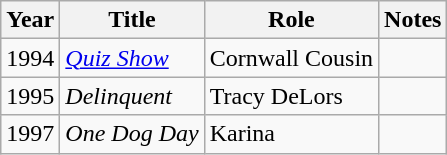<table class="wikitable sortable">
<tr>
<th>Year</th>
<th>Title</th>
<th>Role</th>
<th>Notes</th>
</tr>
<tr>
<td>1994</td>
<td><a href='#'><em>Quiz Show</em></a></td>
<td>Cornwall Cousin</td>
<td></td>
</tr>
<tr>
<td>1995</td>
<td><em>Delinquent</em></td>
<td>Tracy DeLors</td>
<td></td>
</tr>
<tr>
<td>1997</td>
<td><em>One Dog Day</em></td>
<td>Karina</td>
<td></td>
</tr>
</table>
